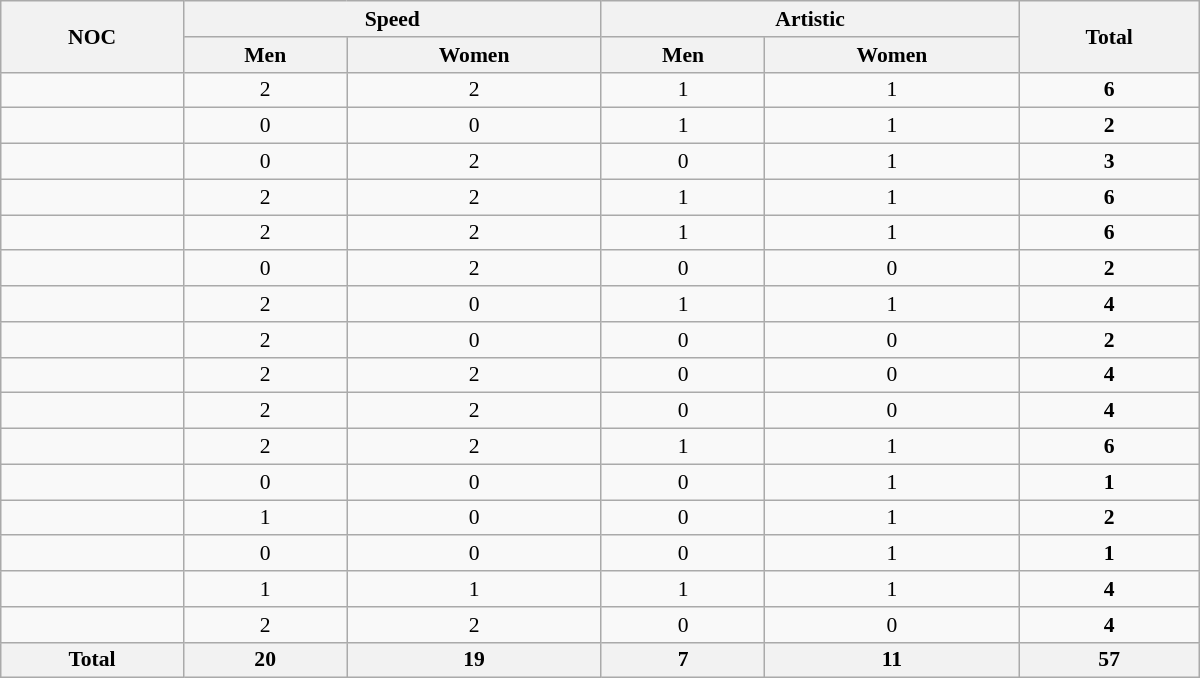<table class="wikitable" width=800 style="text-align:center; font-size:90%">
<tr>
<th rowspan="2" align="left">NOC</th>
<th colspan="2">Speed</th>
<th colspan="2">Artistic</th>
<th rowspan="2">Total</th>
</tr>
<tr>
<th>Men</th>
<th>Women</th>
<th>Men</th>
<th>Women</th>
</tr>
<tr>
<td align="left"></td>
<td>2</td>
<td>2</td>
<td>1</td>
<td>1</td>
<td><strong>6</strong></td>
</tr>
<tr>
<td align="left"></td>
<td>0</td>
<td>0</td>
<td>1</td>
<td>1</td>
<td><strong>2</strong></td>
</tr>
<tr>
<td align="left"></td>
<td>0</td>
<td>2</td>
<td>0</td>
<td>1</td>
<td><strong>3</strong></td>
</tr>
<tr>
<td align="left"></td>
<td>2</td>
<td>2</td>
<td>1</td>
<td>1</td>
<td><strong>6</strong></td>
</tr>
<tr>
<td align="left"></td>
<td>2</td>
<td>2</td>
<td>1</td>
<td>1</td>
<td><strong>6</strong></td>
</tr>
<tr>
<td align="left"></td>
<td>0</td>
<td>2</td>
<td>0</td>
<td>0</td>
<td><strong>2</strong></td>
</tr>
<tr>
<td align="left"></td>
<td>2</td>
<td>0</td>
<td>1</td>
<td>1</td>
<td><strong>4</strong></td>
</tr>
<tr>
<td align="left"></td>
<td>2</td>
<td>0</td>
<td>0</td>
<td>0</td>
<td><strong>2</strong></td>
</tr>
<tr>
<td align="left"></td>
<td>2</td>
<td>2</td>
<td>0</td>
<td>0</td>
<td><strong>4</strong></td>
</tr>
<tr>
<td align="left"></td>
<td>2</td>
<td>2</td>
<td>0</td>
<td>0</td>
<td><strong>4</strong></td>
</tr>
<tr>
<td align="left"></td>
<td>2</td>
<td>2</td>
<td>1</td>
<td>1</td>
<td><strong>6</strong></td>
</tr>
<tr>
<td align="left"></td>
<td>0</td>
<td>0</td>
<td>0</td>
<td>1</td>
<td><strong>1</strong></td>
</tr>
<tr>
<td align="left"></td>
<td>1</td>
<td>0</td>
<td>0</td>
<td>1</td>
<td><strong>2</strong></td>
</tr>
<tr>
<td align="left"></td>
<td>0</td>
<td>0</td>
<td>0</td>
<td>1</td>
<td><strong>1</strong></td>
</tr>
<tr>
<td align="left"></td>
<td>1</td>
<td>1</td>
<td>1</td>
<td>1</td>
<td><strong>4</strong></td>
</tr>
<tr>
<td align="left"></td>
<td>2</td>
<td>2</td>
<td>0</td>
<td>0</td>
<td><strong>4</strong></td>
</tr>
<tr>
<th>Total</th>
<th>20</th>
<th>19</th>
<th>7</th>
<th>11</th>
<th>57</th>
</tr>
</table>
